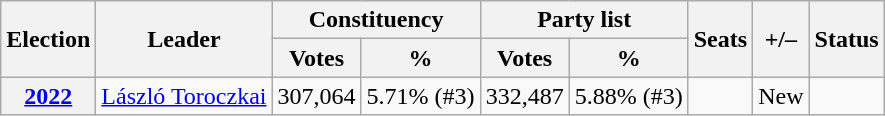<table class="wikitable">
<tr>
<th rowspan=2>Election</th>
<th rowspan=2>Leader</th>
<th colspan=2>Constituency</th>
<th colspan=2>Party list</th>
<th rowspan=2>Seats</th>
<th rowspan=2>+/–</th>
<th rowspan=2>Status</th>
</tr>
<tr>
<th>Votes</th>
<th>%</th>
<th>Votes</th>
<th>%</th>
</tr>
<tr>
<th><a href='#'>2022</a></th>
<td><a href='#'>László Toroczkai</a></td>
<td>307,064</td>
<td>5.71% (#3)</td>
<td>332,487</td>
<td>5.88% (#3)</td>
<td></td>
<td>New</td>
<td></td>
</tr>
</table>
